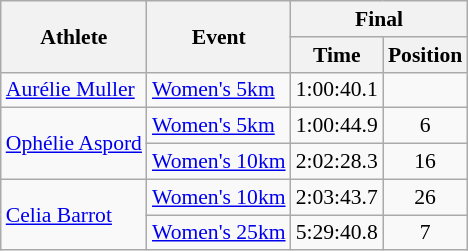<table class="wikitable" border="1" style="font-size:90%">
<tr>
<th rowspan=2>Athlete</th>
<th rowspan=2>Event</th>
<th colspan=2>Final</th>
</tr>
<tr>
<th>Time</th>
<th>Position</th>
</tr>
<tr>
<td rowspan=1><a href='#'>Aurélie Muller</a></td>
<td><a href='#'>Women's 5km</a></td>
<td align=center>1:00:40.1</td>
<td align=center></td>
</tr>
<tr>
<td rowspan=2><a href='#'>Ophélie Aspord</a></td>
<td><a href='#'>Women's 5km</a></td>
<td align=center>1:00:44.9</td>
<td align=center>6</td>
</tr>
<tr>
<td><a href='#'>Women's 10km</a></td>
<td align=center>2:02:28.3</td>
<td align=center>16</td>
</tr>
<tr>
<td rowspan=2><a href='#'>Celia Barrot</a></td>
<td><a href='#'>Women's 10km</a></td>
<td align=center>2:03:43.7</td>
<td align=center>26</td>
</tr>
<tr>
<td><a href='#'>Women's 25km</a></td>
<td align=center>5:29:40.8</td>
<td align=center>7</td>
</tr>
</table>
